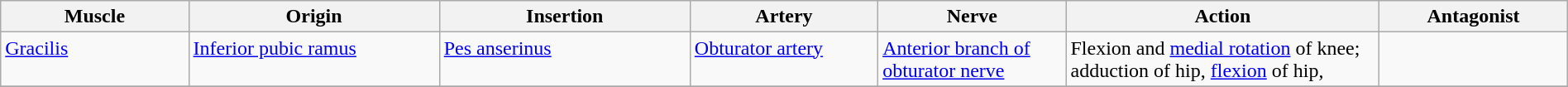<table class="wikitable" width="100%">
<tr>
<th width="12%">Muscle</th>
<th width="16%">Origin</th>
<th width="16%">Insertion</th>
<th width="12%">Artery</th>
<th width="12%">Nerve</th>
<th width="20%">Action</th>
<th width="12%">Antagonist</th>
</tr>
<tr valign="top">
<td><a href='#'>Gracilis</a></td>
<td><a href='#'>Inferior pubic ramus</a></td>
<td><a href='#'>Pes anserinus</a></td>
<td><a href='#'>Obturator artery</a></td>
<td><a href='#'>Anterior branch of obturator nerve</a></td>
<td>Flexion and <a href='#'>medial rotation</a> of knee; adduction of hip, <a href='#'>flexion</a> of hip,</td>
<td></td>
</tr>
<tr valign="top">
</tr>
</table>
